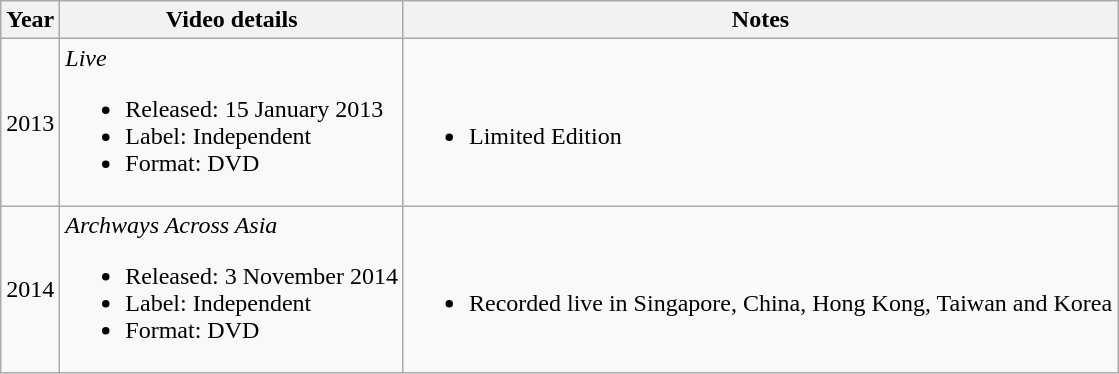<table class="wikitable">
<tr>
<th>Year</th>
<th>Video details</th>
<th>Notes</th>
</tr>
<tr>
<td>2013</td>
<td><em>Live</em><br><ul><li>Released: 15 January 2013</li><li>Label: Independent</li><li>Format: DVD</li></ul></td>
<td><br><ul><li>Limited Edition</li></ul></td>
</tr>
<tr>
<td>2014</td>
<td><em>Archways Across Asia</em><br><ul><li>Released: 3 November 2014</li><li>Label: Independent</li><li>Format: DVD</li></ul></td>
<td><br><ul><li>Recorded live in Singapore, China, Hong Kong, Taiwan and Korea</li></ul></td>
</tr>
</table>
